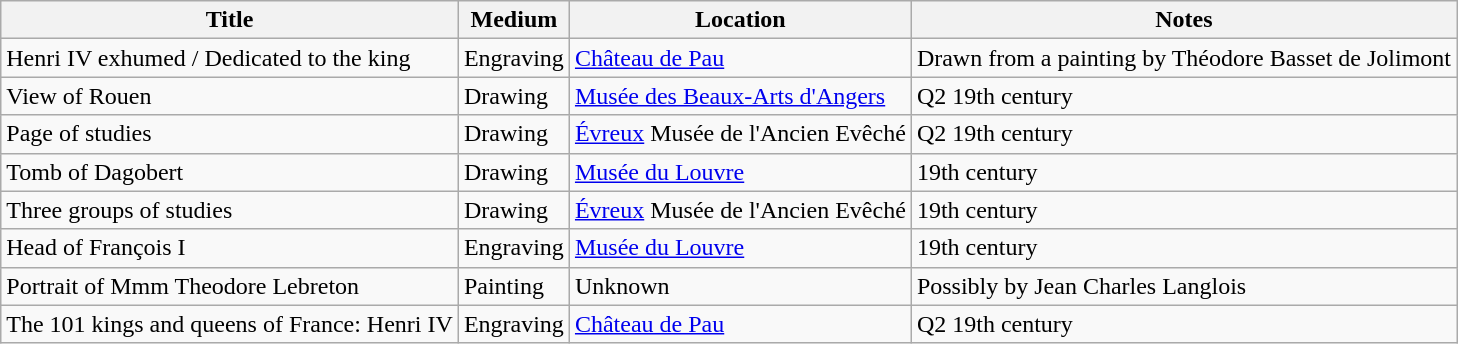<table class=wikitable>
<tr>
<th>Title</th>
<th>Medium</th>
<th>Location</th>
<th>Notes</th>
</tr>
<tr>
<td>Henri IV exhumed / Dedicated to the king</td>
<td>Engraving</td>
<td><a href='#'>Château de Pau</a></td>
<td>Drawn from a painting by Théodore Basset de Jolimont</td>
</tr>
<tr>
<td>View of Rouen</td>
<td>Drawing</td>
<td><a href='#'>Musée des Beaux-Arts d'Angers</a></td>
<td>Q2 19th century</td>
</tr>
<tr>
<td>Page of studies</td>
<td>Drawing</td>
<td><a href='#'>Évreux</a> Musée de l'Ancien Evêché</td>
<td>Q2 19th century</td>
</tr>
<tr>
<td>Tomb of Dagobert</td>
<td>Drawing</td>
<td><a href='#'>Musée du Louvre</a></td>
<td>19th century</td>
</tr>
<tr>
<td>Three groups of studies</td>
<td>Drawing</td>
<td><a href='#'>Évreux</a> Musée de l'Ancien Evêché</td>
<td>19th century</td>
</tr>
<tr>
<td>Head of François I</td>
<td>Engraving</td>
<td><a href='#'>Musée du Louvre</a></td>
<td>19th century</td>
</tr>
<tr>
<td>Portrait of Mmm Theodore Lebreton</td>
<td>Painting</td>
<td>Unknown</td>
<td>Possibly by Jean Charles Langlois</td>
</tr>
<tr>
<td>The 101 kings and queens of France: Henri IV</td>
<td>Engraving</td>
<td><a href='#'>Château de Pau</a></td>
<td>Q2 19th century</td>
</tr>
</table>
